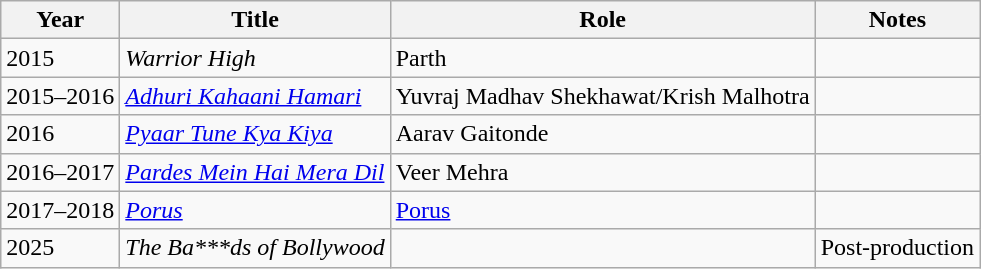<table class="wikitable sortable">
<tr>
<th>Year</th>
<th>Title</th>
<th>Role</th>
<th class="unsortable" scope="col">Notes</th>
</tr>
<tr>
<td>2015</td>
<td><em>Warrior High</em></td>
<td>Parth</td>
<td></td>
</tr>
<tr>
<td>2015–2016</td>
<td><em><a href='#'>Adhuri Kahaani Hamari</a></em></td>
<td>Yuvraj Madhav Shekhawat/Krish Malhotra</td>
<td></td>
</tr>
<tr>
<td>2016</td>
<td><em><a href='#'>Pyaar Tune Kya Kiya</a></em></td>
<td>Aarav Gaitonde</td>
<td></td>
</tr>
<tr>
<td>2016–2017</td>
<td><em><a href='#'>Pardes Mein Hai Mera Dil</a></em></td>
<td>Veer Mehra</td>
<td></td>
</tr>
<tr>
<td>2017–2018</td>
<td><em><a href='#'>Porus</a></em></td>
<td><a href='#'>Porus</a></td>
<td></td>
</tr>
<tr>
<td>2025</td>
<td><em>The Ba***ds of Bollywood</em></td>
<td></td>
<td>Post-production</td>
</tr>
</table>
